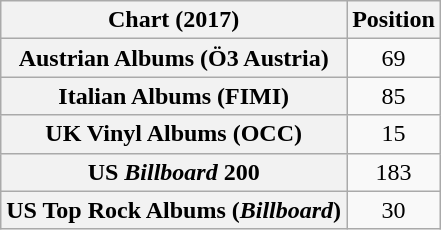<table class="wikitable plainrowheaders sortable" style="text-align:center">
<tr>
<th scope="col">Chart (2017)</th>
<th scope="col">Position</th>
</tr>
<tr>
<th scope="row">Austrian Albums (Ö3 Austria)</th>
<td>69</td>
</tr>
<tr>
<th scope="row">Italian Albums (FIMI)</th>
<td>85</td>
</tr>
<tr>
<th scope="row">UK Vinyl Albums (OCC)</th>
<td>15</td>
</tr>
<tr>
<th scope="row">US <em>Billboard</em> 200</th>
<td>183</td>
</tr>
<tr>
<th scope="row">US Top Rock Albums (<em>Billboard</em>)</th>
<td>30</td>
</tr>
</table>
